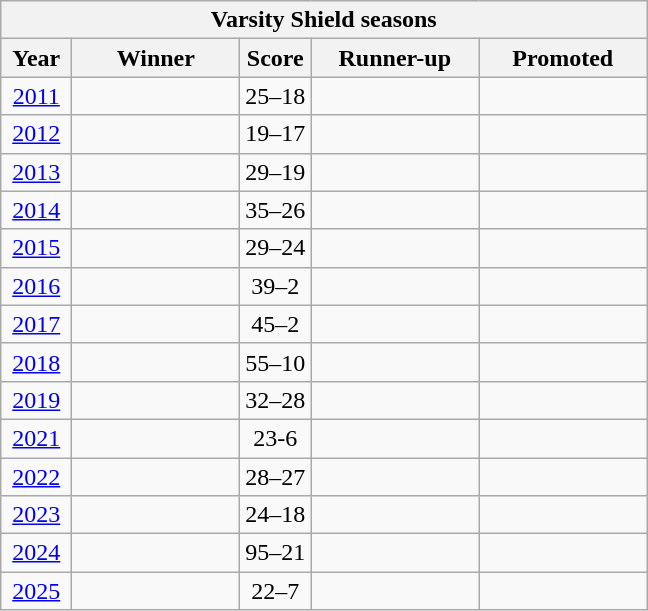<table class="wikitable" style="text-align:center">
<tr>
<th colspan="100%" align=center><strong>Varsity Shield seasons</strong></th>
</tr>
<tr>
<th width="11%">Year</th>
<th width="26%">Winner</th>
<th width="11%">Score</th>
<th width="26%">Runner-up</th>
<th width="26%">Promoted</th>
</tr>
<tr>
<td><a href='#'>2011</a></td>
<td></td>
<td>25–18</td>
<td></td>
<td></td>
</tr>
<tr>
<td><a href='#'>2012</a></td>
<td></td>
<td>19–17</td>
<td></td>
<td></td>
</tr>
<tr>
<td><a href='#'>2013</a></td>
<td></td>
<td>29–19</td>
<td></td>
<td></td>
</tr>
<tr>
<td><a href='#'>2014</a></td>
<td></td>
<td>35–26</td>
<td></td>
<td></td>
</tr>
<tr>
<td><a href='#'>2015</a></td>
<td></td>
<td>29–24</td>
<td></td>
<td></td>
</tr>
<tr>
<td><a href='#'>2016</a></td>
<td></td>
<td>39–2</td>
<td></td>
<td></td>
</tr>
<tr>
<td><a href='#'>2017</a></td>
<td></td>
<td>45–2</td>
<td></td>
<td></td>
</tr>
<tr>
<td><a href='#'>2018</a></td>
<td></td>
<td>55–10</td>
<td></td>
<td></td>
</tr>
<tr>
<td><a href='#'>2019</a></td>
<td></td>
<td>32–28</td>
<td></td>
<td></td>
</tr>
<tr>
<td><a href='#'>2021</a></td>
<td></td>
<td>23-6</td>
<td></td>
<td></td>
</tr>
<tr>
<td><a href='#'>2022</a></td>
<td></td>
<td>28–27</td>
<td></td>
<td></td>
</tr>
<tr>
<td><a href='#'>2023</a></td>
<td></td>
<td>24–18</td>
<td></td>
<td></td>
</tr>
<tr>
<td><a href='#'>2024</a></td>
<td></td>
<td>95–21</td>
<td></td>
<td></td>
</tr>
<tr>
<td><a href='#'>2025</a></td>
<td></td>
<td>22–7</td>
<td></td>
<td></td>
</tr>
</table>
